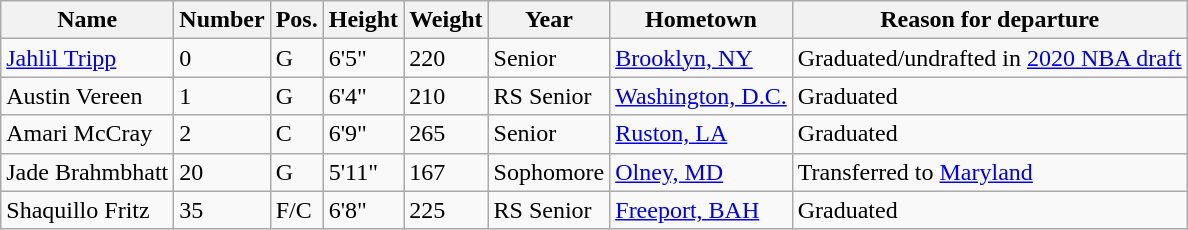<table class="wikitable sortable" border="1">
<tr>
<th>Name</th>
<th>Number</th>
<th>Pos.</th>
<th>Height</th>
<th>Weight</th>
<th>Year</th>
<th>Hometown</th>
<th class="unsortable">Reason for departure</th>
</tr>
<tr>
<td><a href='#'>Jahlil Tripp</a></td>
<td>0</td>
<td>G</td>
<td>6'5"</td>
<td>220</td>
<td>Senior</td>
<td><a href='#'>Brooklyn, NY</a></td>
<td>Graduated/undrafted in <a href='#'>2020 NBA draft</a></td>
</tr>
<tr>
<td>Austin Vereen</td>
<td>1</td>
<td>G</td>
<td>6'4"</td>
<td>210</td>
<td>RS Senior</td>
<td><a href='#'>Washington, D.C.</a></td>
<td>Graduated</td>
</tr>
<tr>
<td>Amari McCray</td>
<td>2</td>
<td>C</td>
<td>6'9"</td>
<td>265</td>
<td>Senior</td>
<td><a href='#'>Ruston, LA</a></td>
<td>Graduated</td>
</tr>
<tr>
<td>Jade Brahmbhatt</td>
<td>20</td>
<td>G</td>
<td>5'11"</td>
<td>167</td>
<td>Sophomore</td>
<td><a href='#'>Olney, MD</a></td>
<td>Transferred to <a href='#'>Maryland</a></td>
</tr>
<tr>
<td>Shaquillo Fritz</td>
<td>35</td>
<td>F/C</td>
<td>6'8"</td>
<td>225</td>
<td>RS Senior</td>
<td><a href='#'>Freeport, BAH</a></td>
<td>Graduated</td>
</tr>
</table>
